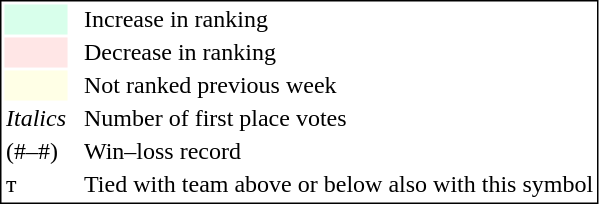<table style="border:1px solid black;">
<tr>
<td style="background:#D8FFEB; width:20px;"></td>
<td> </td>
<td>Increase in ranking</td>
</tr>
<tr>
<td style="background:#FFE6E6; width:20px;"></td>
<td> </td>
<td>Decrease in ranking</td>
</tr>
<tr>
<td style="background:#FFFFE6; width:20px;"></td>
<td> </td>
<td>Not ranked previous week</td>
</tr>
<tr>
<td><em>Italics</em></td>
<td> </td>
<td>Number of first place votes</td>
</tr>
<tr>
<td>(#–#)</td>
<td> </td>
<td>Win–loss record</td>
</tr>
<tr>
<td>т</td>
<td></td>
<td>Tied with team above or below also with this symbol</td>
</tr>
</table>
